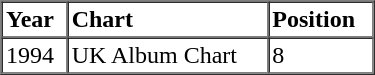<table border=1 cellspacing=0 cellpadding=2 width="250px">
<tr>
<th align="left">Year</th>
<th align="left">Chart</th>
<th align="left">Position</th>
</tr>
<tr>
<td align="left">1994</td>
<td align="left">UK Album Chart</td>
<td align="left">8</td>
</tr>
<tr>
</tr>
</table>
